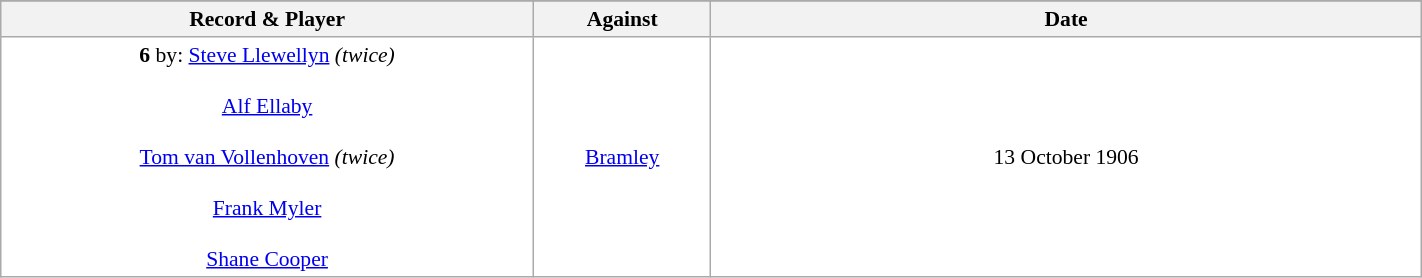<table class="wikitable sortable" width="75%" style="font-size:90%">
<tr bgcolor="#efefef">
</tr>
<tr bgcolor="#efefef">
<th width=30%>Record & Player</th>
<th width=10%>Against</th>
<th width=40%>Date</th>
</tr>
<tr bgcolor=#FFFFFF>
<td align=center><strong>6</strong> by:  <a href='#'>Steve Llewellyn</a> <em>(twice)</em><br><br> <a href='#'>Alf Ellaby</a><br><br>  <a href='#'>Tom van Vollenhoven</a> <em>(twice)</em><br><br> <a href='#'>Frank Myler</a><br><br> <a href='#'>Shane Cooper</a></td>
<td align=center><a href='#'>Bramley</a></td>
<td align=center>13 October 1906</td>
</tr>
</table>
